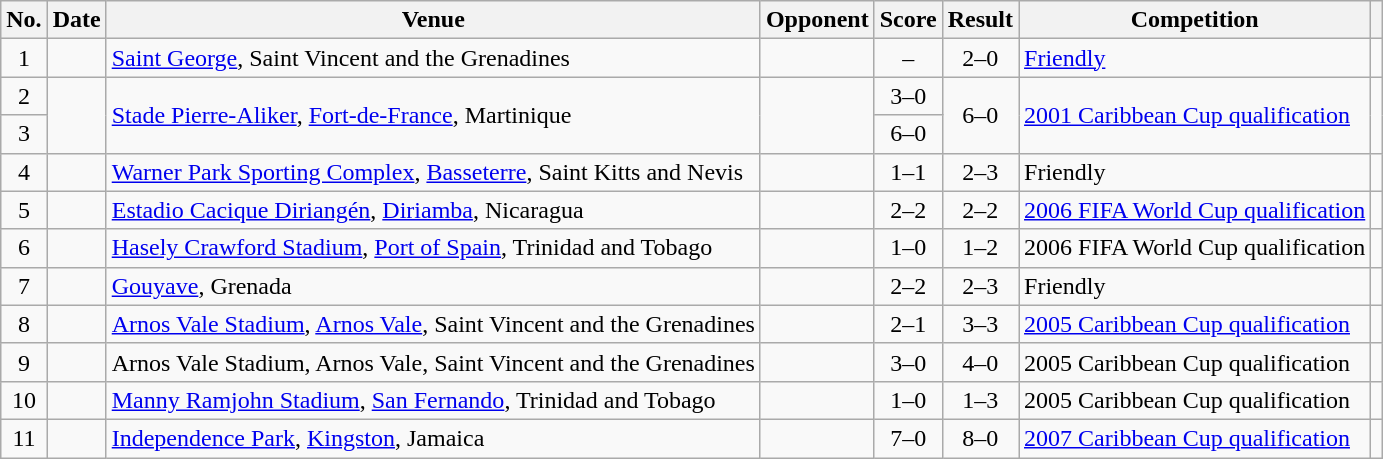<table class="wikitable sortable">
<tr>
<th scope="col">No.</th>
<th scope="col">Date</th>
<th scope="col">Venue</th>
<th scope="col">Opponent</th>
<th scope="col">Score</th>
<th scope="col">Result</th>
<th scope="col">Competition</th>
<th scope="col" class="unsortable"></th>
</tr>
<tr>
<td style="text-align:center">1</td>
<td></td>
<td><a href='#'>Saint George</a>, Saint Vincent and the Grenadines</td>
<td></td>
<td style="text-align:center">–</td>
<td style="text-align:center">2–0</td>
<td><a href='#'>Friendly</a></td>
<td></td>
</tr>
<tr>
<td style="text-align:center">2</td>
<td rowspan="2"></td>
<td rowspan="2"><a href='#'>Stade Pierre-Aliker</a>, <a href='#'>Fort-de-France</a>, Martinique</td>
<td rowspan="2"></td>
<td style="text-align:center">3–0</td>
<td rowspan="2" style="text-align:center">6–0</td>
<td rowspan="2"><a href='#'>2001 Caribbean Cup qualification</a></td>
<td rowspan="2"></td>
</tr>
<tr>
<td style="text-align:center">3</td>
<td style="text-align:center">6–0</td>
</tr>
<tr>
<td style="text-align:center">4</td>
<td></td>
<td><a href='#'>Warner Park Sporting Complex</a>, <a href='#'>Basseterre</a>, Saint Kitts and Nevis</td>
<td></td>
<td style="text-align:center">1–1</td>
<td style="text-align:center">2–3</td>
<td>Friendly</td>
<td></td>
</tr>
<tr>
<td style="text-align:center">5</td>
<td></td>
<td><a href='#'>Estadio Cacique Diriangén</a>, <a href='#'>Diriamba</a>, Nicaragua</td>
<td></td>
<td style="text-align:center">2–2</td>
<td style="text-align:center">2–2</td>
<td><a href='#'>2006 FIFA World Cup qualification</a></td>
<td></td>
</tr>
<tr>
<td style="text-align:center">6</td>
<td></td>
<td><a href='#'>Hasely Crawford Stadium</a>, <a href='#'>Port of Spain</a>, Trinidad and Tobago</td>
<td></td>
<td style="text-align:center">1–0</td>
<td style="text-align:center">1–2</td>
<td>2006 FIFA World Cup qualification</td>
<td></td>
</tr>
<tr>
<td style="text-align:center">7</td>
<td></td>
<td><a href='#'>Gouyave</a>, Grenada</td>
<td></td>
<td style="text-align:center">2–2</td>
<td style="text-align:center">2–3</td>
<td>Friendly</td>
<td></td>
</tr>
<tr>
<td style="text-align:center">8</td>
<td></td>
<td><a href='#'>Arnos Vale Stadium</a>, <a href='#'>Arnos Vale</a>, Saint Vincent and the Grenadines</td>
<td></td>
<td style="text-align:center">2–1</td>
<td style="text-align:center">3–3</td>
<td><a href='#'>2005 Caribbean Cup qualification</a></td>
<td></td>
</tr>
<tr>
<td style="text-align:center">9</td>
<td></td>
<td>Arnos Vale Stadium, Arnos Vale, Saint Vincent and the Grenadines</td>
<td></td>
<td style="text-align:center">3–0</td>
<td style="text-align:center">4–0</td>
<td>2005 Caribbean Cup qualification</td>
<td></td>
</tr>
<tr>
<td style="text-align:center">10</td>
<td></td>
<td><a href='#'>Manny Ramjohn Stadium</a>, <a href='#'>San Fernando</a>, Trinidad and Tobago</td>
<td></td>
<td style="text-align:center">1–0</td>
<td style="text-align:center">1–3</td>
<td>2005 Caribbean Cup qualification</td>
<td></td>
</tr>
<tr>
<td style="text-align:center">11</td>
<td></td>
<td><a href='#'>Independence Park</a>, <a href='#'>Kingston</a>, Jamaica</td>
<td></td>
<td style="text-align:center">7–0</td>
<td style="text-align:center">8–0</td>
<td><a href='#'>2007 Caribbean Cup qualification</a></td>
<td></td>
</tr>
</table>
